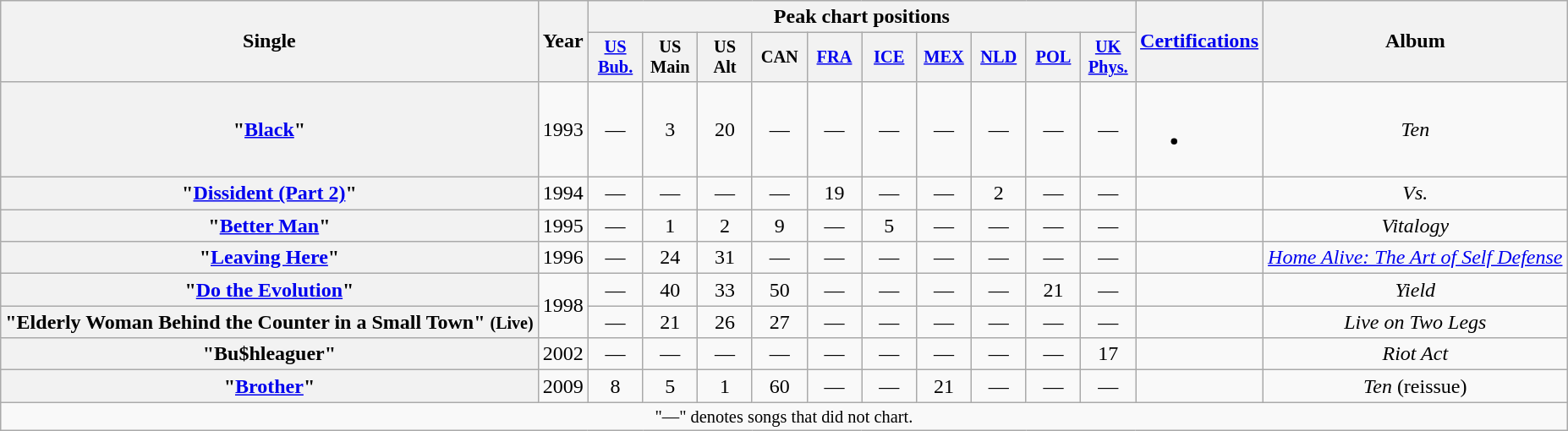<table class="wikitable plainrowheaders" style="text-align:center;">
<tr>
<th rowspan="2" scope="col">Single</th>
<th rowspan="2" scope="col">Year</th>
<th colspan="10" scope="col">Peak chart positions</th>
<th rowspan="2" scope="col"><a href='#'>Certifications</a></th>
<th rowspan="2" scope="col">Album</th>
</tr>
<tr>
<th style="width:2.7em;font-size:85%"><a href='#'>US<br>Bub.</a><br></th>
<th style="width:2.7em;font-size:85%">US<br>Main<br></th>
<th style="width:2.7em;font-size:85%">US<br>Alt<br></th>
<th style="width:2.7em;font-size:85%">CAN<br></th>
<th style="width:2.7em;font-size:85%"><a href='#'>FRA</a><br></th>
<th style="width:2.7em;font-size:85%"><a href='#'>ICE</a><br></th>
<th style="width:2.7em;font-size:85%"><a href='#'>MEX</a><br></th>
<th style="width:2.7em;font-size:85%"><a href='#'>NLD</a><br></th>
<th style="width:2.7em;font-size:85%"><a href='#'>POL</a><br></th>
<th style="width:2.7em;font-size:85%"><a href='#'>UK<br>Phys.</a><br></th>
</tr>
<tr>
<th scope="row">"<a href='#'>Black</a>"</th>
<td>1993</td>
<td>—</td>
<td>3</td>
<td>20</td>
<td>—</td>
<td>—</td>
<td>—</td>
<td>—</td>
<td>—</td>
<td>—</td>
<td>—</td>
<td><br><ul><li></li></ul></td>
<td><em>Ten</em></td>
</tr>
<tr>
<th scope="row">"<a href='#'>Dissident (Part 2)</a>"</th>
<td>1994</td>
<td>—</td>
<td>—</td>
<td>—</td>
<td>—</td>
<td>19</td>
<td>—</td>
<td>—</td>
<td>2</td>
<td>—</td>
<td>—</td>
<td></td>
<td><em>Vs.</em></td>
</tr>
<tr>
<th scope="row">"<a href='#'>Better Man</a>"</th>
<td>1995</td>
<td>—</td>
<td>1</td>
<td>2</td>
<td>9</td>
<td>—</td>
<td>5</td>
<td>—</td>
<td>—</td>
<td>—</td>
<td>—</td>
<td></td>
<td><em>Vitalogy</em></td>
</tr>
<tr>
<th scope="row">"<a href='#'>Leaving Here</a>"</th>
<td>1996</td>
<td>—</td>
<td>24</td>
<td>31</td>
<td>—</td>
<td>—</td>
<td>—</td>
<td>—</td>
<td>—</td>
<td>—</td>
<td>—</td>
<td></td>
<td><em><a href='#'>Home Alive: The Art of Self Defense</a></em></td>
</tr>
<tr>
<th scope="row">"<a href='#'>Do the Evolution</a>"</th>
<td rowspan="2">1998</td>
<td>—</td>
<td>40</td>
<td>33</td>
<td>50</td>
<td>—</td>
<td>—</td>
<td>—</td>
<td>—</td>
<td>21</td>
<td>—</td>
<td></td>
<td><em>Yield</em></td>
</tr>
<tr>
<th scope="row">"Elderly Woman Behind the Counter in a Small Town" <small>(Live)</small></th>
<td>—</td>
<td>21</td>
<td>26</td>
<td>27</td>
<td>—</td>
<td>—</td>
<td>—</td>
<td>—</td>
<td>—</td>
<td>—</td>
<td></td>
<td><em>Live on Two Legs</em></td>
</tr>
<tr>
<th scope="row">"Bu$hleaguer"</th>
<td>2002</td>
<td>—</td>
<td>—</td>
<td>—</td>
<td>—</td>
<td>—</td>
<td>—</td>
<td>—</td>
<td>—</td>
<td>—</td>
<td>17</td>
<td></td>
<td><em>Riot Act</em></td>
</tr>
<tr>
<th scope="row">"<a href='#'>Brother</a>"</th>
<td>2009</td>
<td>8</td>
<td>5</td>
<td>1</td>
<td>60</td>
<td>—</td>
<td>—</td>
<td>21</td>
<td>—</td>
<td>—</td>
<td>—</td>
<td></td>
<td><em>Ten</em> (reissue)</td>
</tr>
<tr>
<td colspan="30" style="text-align:center; font-size:85%">"—" denotes songs that did not chart.</td>
</tr>
</table>
